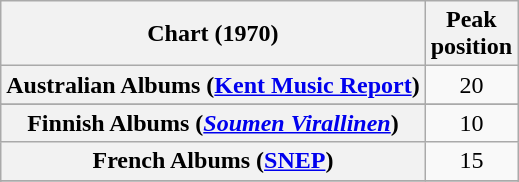<table class="wikitable sortable plainrowheaders">
<tr>
<th>Chart (1970)</th>
<th>Peak<br>position</th>
</tr>
<tr>
<th scope="row">Australian Albums (<a href='#'>Kent Music Report</a>)</th>
<td align="center">20</td>
</tr>
<tr>
</tr>
<tr>
<th scope="row">Finnish Albums (<a href='#'><em>Soumen Virallinen</em></a>)</th>
<td style="text-align:center;">10</td>
</tr>
<tr>
<th scope="row">French Albums (<a href='#'>SNEP</a>)</th>
<td align="center">15</td>
</tr>
<tr>
</tr>
<tr>
</tr>
<tr>
</tr>
</table>
